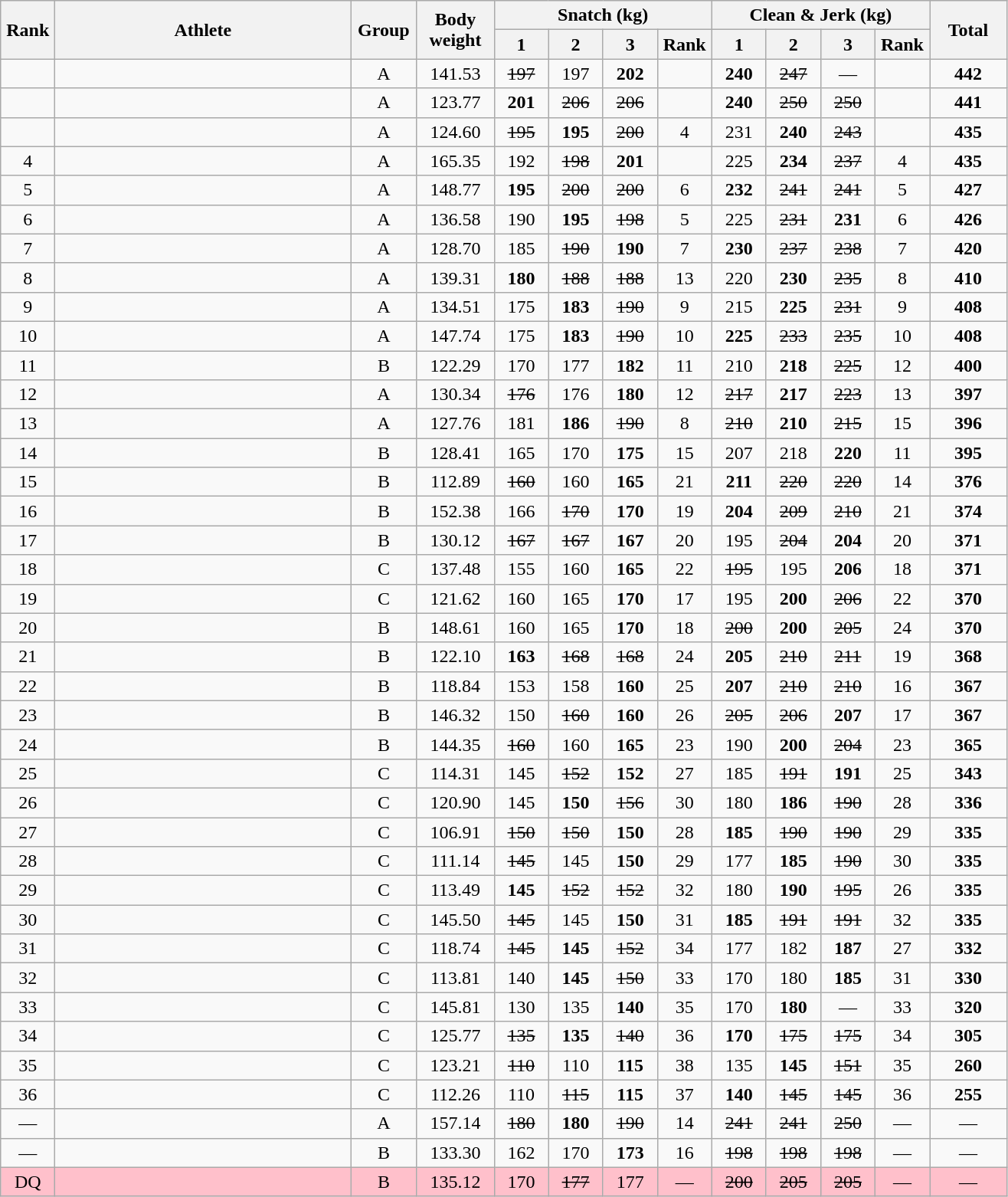<table class = "wikitable" style="text-align:center;">
<tr>
<th rowspan=2 width=40>Rank</th>
<th rowspan=2 width=250>Athlete</th>
<th rowspan=2 width=50>Group</th>
<th rowspan=2 width=60>Body weight</th>
<th colspan=4>Snatch (kg)</th>
<th colspan=4>Clean & Jerk (kg)</th>
<th rowspan=2 width=60>Total</th>
</tr>
<tr>
<th width=40>1</th>
<th width=40>2</th>
<th width=40>3</th>
<th width=40>Rank</th>
<th width=40>1</th>
<th width=40>2</th>
<th width=40>3</th>
<th width=40>Rank</th>
</tr>
<tr>
<td></td>
<td align=left></td>
<td>A</td>
<td>141.53</td>
<td><s>197</s></td>
<td>197</td>
<td><strong>202</strong></td>
<td></td>
<td><strong>240</strong></td>
<td><s>247</s></td>
<td>—</td>
<td></td>
<td><strong>442</strong></td>
</tr>
<tr>
<td></td>
<td align=left></td>
<td>A</td>
<td>123.77</td>
<td><strong>201</strong></td>
<td><s>206</s></td>
<td><s>206</s></td>
<td></td>
<td><strong>240</strong></td>
<td><s>250</s></td>
<td><s>250</s></td>
<td></td>
<td><strong>441</strong></td>
</tr>
<tr>
<td></td>
<td align=left></td>
<td>A</td>
<td>124.60</td>
<td><s>195</s></td>
<td><strong>195</strong></td>
<td><s>200</s></td>
<td>4</td>
<td>231</td>
<td><strong>240</strong></td>
<td><s>243</s></td>
<td></td>
<td><strong>435</strong></td>
</tr>
<tr>
<td>4</td>
<td align=left></td>
<td>A</td>
<td>165.35</td>
<td>192</td>
<td><s>198</s></td>
<td><strong>201</strong></td>
<td></td>
<td>225</td>
<td><strong>234</strong></td>
<td><s>237</s></td>
<td>4</td>
<td><strong>435</strong></td>
</tr>
<tr>
<td>5</td>
<td align=left></td>
<td>A</td>
<td>148.77</td>
<td><strong>195</strong></td>
<td><s>200</s></td>
<td><s>200</s></td>
<td>6</td>
<td><strong>232</strong></td>
<td><s>241</s></td>
<td><s>241</s></td>
<td>5</td>
<td><strong>427</strong></td>
</tr>
<tr>
<td>6</td>
<td align=left></td>
<td>A</td>
<td>136.58</td>
<td>190</td>
<td><strong>195</strong></td>
<td><s>198</s></td>
<td>5</td>
<td>225</td>
<td><s>231</s></td>
<td><strong>231</strong></td>
<td>6</td>
<td><strong>426</strong></td>
</tr>
<tr>
<td>7</td>
<td align=left></td>
<td>A</td>
<td>128.70</td>
<td>185</td>
<td><s>190</s></td>
<td><strong>190</strong></td>
<td>7</td>
<td><strong>230</strong></td>
<td><s>237</s></td>
<td><s>238</s></td>
<td>7</td>
<td><strong>420</strong></td>
</tr>
<tr>
<td>8</td>
<td align=left></td>
<td>A</td>
<td>139.31</td>
<td><strong>180</strong></td>
<td><s>188</s></td>
<td><s>188</s></td>
<td>13</td>
<td>220</td>
<td><strong>230</strong></td>
<td><s>235</s></td>
<td>8</td>
<td><strong>410</strong></td>
</tr>
<tr>
<td>9</td>
<td align=left></td>
<td>A</td>
<td>134.51</td>
<td>175</td>
<td><strong>183</strong></td>
<td><s>190</s></td>
<td>9</td>
<td>215</td>
<td><strong>225</strong></td>
<td><s>231</s></td>
<td>9</td>
<td><strong>408</strong></td>
</tr>
<tr>
<td>10</td>
<td align=left></td>
<td>A</td>
<td>147.74</td>
<td>175</td>
<td><strong>183</strong></td>
<td><s>190</s></td>
<td>10</td>
<td><strong>225</strong></td>
<td><s>233</s></td>
<td><s>235</s></td>
<td>10</td>
<td><strong>408</strong></td>
</tr>
<tr>
<td>11</td>
<td align=left></td>
<td>B</td>
<td>122.29</td>
<td>170</td>
<td>177</td>
<td><strong>182</strong></td>
<td>11</td>
<td>210</td>
<td><strong>218</strong></td>
<td><s>225</s></td>
<td>12</td>
<td><strong>400</strong></td>
</tr>
<tr>
<td>12</td>
<td align=left></td>
<td>A</td>
<td>130.34</td>
<td><s>176</s></td>
<td>176</td>
<td><strong>180</strong></td>
<td>12</td>
<td><s>217</s></td>
<td><strong>217</strong></td>
<td><s>223</s></td>
<td>13</td>
<td><strong>397</strong></td>
</tr>
<tr>
<td>13</td>
<td align=left></td>
<td>A</td>
<td>127.76</td>
<td>181</td>
<td><strong>186</strong></td>
<td><s>190</s></td>
<td>8</td>
<td><s>210</s></td>
<td><strong>210</strong></td>
<td><s>215</s></td>
<td>15</td>
<td><strong>396</strong></td>
</tr>
<tr>
<td>14</td>
<td align=left></td>
<td>B</td>
<td>128.41</td>
<td>165</td>
<td>170</td>
<td><strong>175</strong></td>
<td>15</td>
<td>207</td>
<td>218</td>
<td><strong>220</strong></td>
<td>11</td>
<td><strong>395</strong></td>
</tr>
<tr>
<td>15</td>
<td align=left></td>
<td>B</td>
<td>112.89</td>
<td><s>160</s></td>
<td>160</td>
<td><strong>165</strong></td>
<td>21</td>
<td><strong>211</strong></td>
<td><s>220</s></td>
<td><s>220</s></td>
<td>14</td>
<td><strong>376</strong></td>
</tr>
<tr>
<td>16</td>
<td align=left></td>
<td>B</td>
<td>152.38</td>
<td>166</td>
<td><s>170</s></td>
<td><strong>170</strong></td>
<td>19</td>
<td><strong>204</strong></td>
<td><s>209</s></td>
<td><s>210</s></td>
<td>21</td>
<td><strong>374</strong></td>
</tr>
<tr>
<td>17</td>
<td align=left></td>
<td>B</td>
<td>130.12</td>
<td><s>167</s></td>
<td><s>167</s></td>
<td><strong>167</strong></td>
<td>20</td>
<td>195</td>
<td><s>204</s></td>
<td><strong>204</strong></td>
<td>20</td>
<td><strong>371</strong></td>
</tr>
<tr>
<td>18</td>
<td align=left></td>
<td>C</td>
<td>137.48</td>
<td>155</td>
<td>160</td>
<td><strong>165</strong></td>
<td>22</td>
<td><s>195</s></td>
<td>195</td>
<td><strong>206</strong></td>
<td>18</td>
<td><strong>371</strong></td>
</tr>
<tr>
<td>19</td>
<td align=left></td>
<td>C</td>
<td>121.62</td>
<td>160</td>
<td>165</td>
<td><strong>170</strong></td>
<td>17</td>
<td>195</td>
<td><strong>200</strong></td>
<td><s>206</s></td>
<td>22</td>
<td><strong>370</strong></td>
</tr>
<tr>
<td>20</td>
<td align=left></td>
<td>B</td>
<td>148.61</td>
<td>160</td>
<td>165</td>
<td><strong>170</strong></td>
<td>18</td>
<td><s>200</s></td>
<td><strong>200</strong></td>
<td><s>205</s></td>
<td>24</td>
<td><strong>370</strong></td>
</tr>
<tr>
<td>21</td>
<td align=left></td>
<td>B</td>
<td>122.10</td>
<td><strong>163</strong></td>
<td><s>168</s></td>
<td><s>168</s></td>
<td>24</td>
<td><strong>205</strong></td>
<td><s>210</s></td>
<td><s>211</s></td>
<td>19</td>
<td><strong>368</strong></td>
</tr>
<tr>
<td>22</td>
<td align=left></td>
<td>B</td>
<td>118.84</td>
<td>153</td>
<td>158</td>
<td><strong>160</strong></td>
<td>25</td>
<td><strong>207</strong></td>
<td><s>210</s></td>
<td><s>210</s></td>
<td>16</td>
<td><strong>367</strong></td>
</tr>
<tr>
<td>23</td>
<td align=left></td>
<td>B</td>
<td>146.32</td>
<td>150</td>
<td><s>160</s></td>
<td><strong>160</strong></td>
<td>26</td>
<td><s>205</s></td>
<td><s>206</s></td>
<td><strong>207</strong></td>
<td>17</td>
<td><strong>367</strong></td>
</tr>
<tr>
<td>24</td>
<td align=left></td>
<td>B</td>
<td>144.35</td>
<td><s>160</s></td>
<td>160</td>
<td><strong>165</strong></td>
<td>23</td>
<td>190</td>
<td><strong>200</strong></td>
<td><s>204</s></td>
<td>23</td>
<td><strong>365</strong></td>
</tr>
<tr>
<td>25</td>
<td align=left></td>
<td>C</td>
<td>114.31</td>
<td>145</td>
<td><s>152</s></td>
<td><strong>152</strong></td>
<td>27</td>
<td>185</td>
<td><s>191</s></td>
<td><strong>191</strong></td>
<td>25</td>
<td><strong>343</strong></td>
</tr>
<tr>
<td>26</td>
<td align=left></td>
<td>C</td>
<td>120.90</td>
<td>145</td>
<td><strong>150</strong></td>
<td><s>156</s></td>
<td>30</td>
<td>180</td>
<td><strong>186</strong></td>
<td><s>190</s></td>
<td>28</td>
<td><strong>336</strong></td>
</tr>
<tr>
<td>27</td>
<td align=left></td>
<td>C</td>
<td>106.91</td>
<td><s>150</s></td>
<td><s>150</s></td>
<td><strong>150</strong></td>
<td>28</td>
<td><strong>185</strong></td>
<td><s>190</s></td>
<td><s>190</s></td>
<td>29</td>
<td><strong>335</strong></td>
</tr>
<tr>
<td>28</td>
<td align=left></td>
<td>C</td>
<td>111.14</td>
<td><s>145</s></td>
<td>145</td>
<td><strong>150</strong></td>
<td>29</td>
<td>177</td>
<td><strong>185</strong></td>
<td><s>190</s></td>
<td>30</td>
<td><strong>335</strong></td>
</tr>
<tr>
<td>29</td>
<td align=left></td>
<td>C</td>
<td>113.49</td>
<td><strong>145</strong></td>
<td><s>152</s></td>
<td><s>152</s></td>
<td>32</td>
<td>180</td>
<td><strong>190</strong></td>
<td><s>195</s></td>
<td>26</td>
<td><strong>335</strong></td>
</tr>
<tr>
<td>30</td>
<td align=left></td>
<td>C</td>
<td>145.50</td>
<td><s>145</s></td>
<td>145</td>
<td><strong>150</strong></td>
<td>31</td>
<td><strong>185</strong></td>
<td><s>191</s></td>
<td><s>191</s></td>
<td>32</td>
<td><strong>335</strong></td>
</tr>
<tr>
<td>31</td>
<td align=left></td>
<td>C</td>
<td>118.74</td>
<td><s>145</s></td>
<td><strong>145</strong></td>
<td><s>152</s></td>
<td>34</td>
<td>177</td>
<td>182</td>
<td><strong>187</strong></td>
<td>27</td>
<td><strong>332</strong></td>
</tr>
<tr>
<td>32</td>
<td align=left></td>
<td>C</td>
<td>113.81</td>
<td>140</td>
<td><strong>145</strong></td>
<td><s>150</s></td>
<td>33</td>
<td>170</td>
<td>180</td>
<td><strong>185</strong></td>
<td>31</td>
<td><strong>330</strong></td>
</tr>
<tr>
<td>33</td>
<td align=left></td>
<td>C</td>
<td>145.81</td>
<td>130</td>
<td>135</td>
<td><strong>140</strong></td>
<td>35</td>
<td>170</td>
<td><strong>180</strong></td>
<td>—</td>
<td>33</td>
<td><strong>320</strong></td>
</tr>
<tr>
<td>34</td>
<td align=left></td>
<td>C</td>
<td>125.77</td>
<td><s>135</s></td>
<td><strong>135</strong></td>
<td><s>140</s></td>
<td>36</td>
<td><strong>170</strong></td>
<td><s>175</s></td>
<td><s>175</s></td>
<td>34</td>
<td><strong>305</strong></td>
</tr>
<tr>
<td>35</td>
<td align=left></td>
<td>C</td>
<td>123.21</td>
<td><s>110</s></td>
<td>110</td>
<td><strong>115</strong></td>
<td>38</td>
<td>135</td>
<td><strong>145</strong></td>
<td><s>151</s></td>
<td>35</td>
<td><strong>260</strong></td>
</tr>
<tr>
<td>36</td>
<td align=left></td>
<td>C</td>
<td>112.26</td>
<td>110</td>
<td><s>115</s></td>
<td><strong>115</strong></td>
<td>37</td>
<td><strong>140</strong></td>
<td><s>145</s></td>
<td><s>145</s></td>
<td>36</td>
<td><strong>255</strong></td>
</tr>
<tr>
<td>—</td>
<td align=left></td>
<td>A</td>
<td>157.14</td>
<td><s>180</s></td>
<td><strong>180</strong></td>
<td><s>190</s></td>
<td>14</td>
<td><s>241</s></td>
<td><s>241</s></td>
<td><s>250</s></td>
<td>—</td>
<td>—</td>
</tr>
<tr>
<td>—</td>
<td align=left></td>
<td>B</td>
<td>133.30</td>
<td>162</td>
<td>170</td>
<td><strong>173</strong></td>
<td>16</td>
<td><s>198</s></td>
<td><s>198</s></td>
<td><s>198</s></td>
<td>—</td>
<td>—</td>
</tr>
<tr bgcolor=pink>
<td>DQ</td>
<td align=left></td>
<td>B</td>
<td>135.12</td>
<td>170</td>
<td><s>177</s></td>
<td>177</td>
<td>—</td>
<td><s>200</s></td>
<td><s>205</s></td>
<td><s>205</s></td>
<td>—</td>
<td>—</td>
</tr>
</table>
